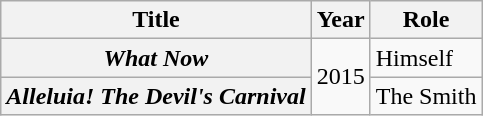<table class="wikitable plainrowheaders sortable">
<tr>
<th>Title</th>
<th>Year</th>
<th>Role</th>
</tr>
<tr>
<th scope="row"><em>What Now</em></th>
<td rowspan="2">2015</td>
<td>Himself</td>
</tr>
<tr>
<th scope="row"><em>Alleluia! The Devil's Carnival</em></th>
<td>The Smith</td>
</tr>
</table>
